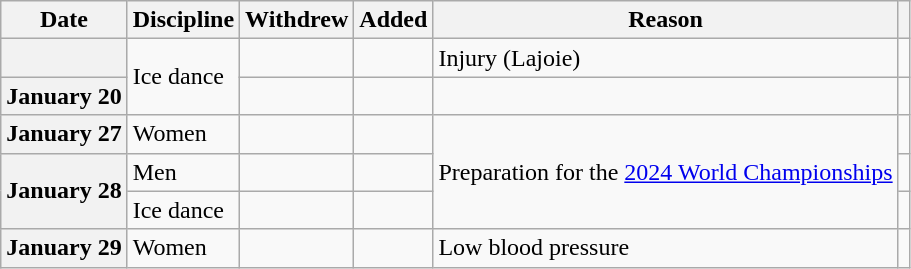<table class="wikitable unsortable" style="text-align:left;">
<tr>
<th scope="col">Date</th>
<th scope="col">Discipline</th>
<th scope="col">Withdrew</th>
<th scope="col">Added</th>
<th scope="col">Reason</th>
<th scope="col"></th>
</tr>
<tr>
<th scope="row" style="text-align:left"></th>
<td rowspan=2>Ice dance</td>
<td></td>
<td></td>
<td>Injury (Lajoie)</td>
<td></td>
</tr>
<tr>
<th scope="row" style="text-align:left">January 20</th>
<td></td>
<td></td>
<td></td>
<td></td>
</tr>
<tr>
<th scope="row" style="text-align:left">January 27</th>
<td>Women</td>
<td></td>
<td></td>
<td rowspan="3">Preparation for the <a href='#'>2024 World Championships</a></td>
<td></td>
</tr>
<tr>
<th rowspan="2" scope="row" style="text-align:left">January 28</th>
<td>Men</td>
<td></td>
<td></td>
<td></td>
</tr>
<tr>
<td>Ice dance</td>
<td></td>
<td></td>
<td></td>
</tr>
<tr>
<th scope="row" style="text-align:left">January 29</th>
<td>Women</td>
<td></td>
<td></td>
<td>Low blood pressure</td>
<td></td>
</tr>
</table>
